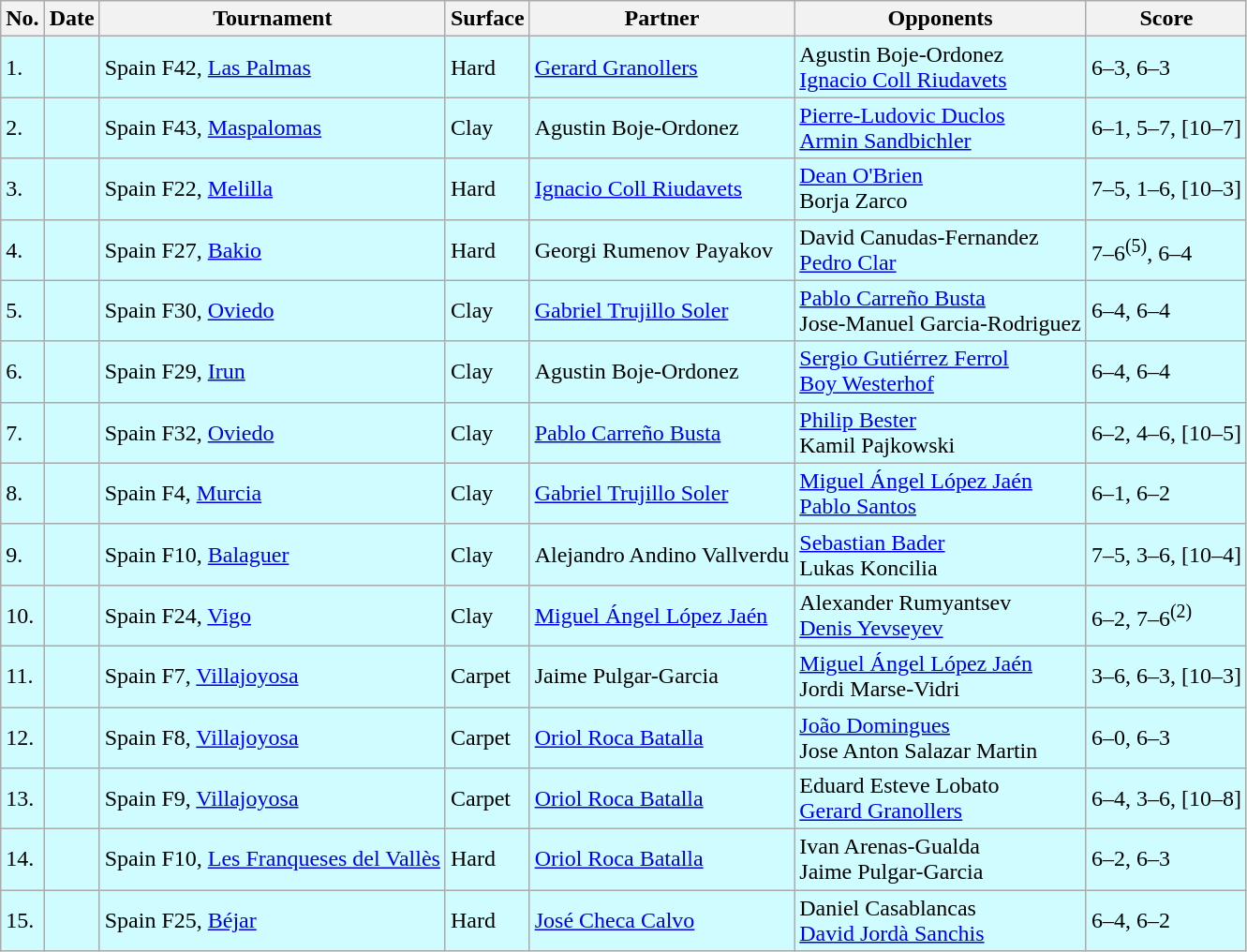<table class="sortable wikitable">
<tr>
<th>No.</th>
<th>Date</th>
<th>Tournament</th>
<th>Surface</th>
<th>Partner</th>
<th>Opponents</th>
<th class="unsortable">Score</th>
</tr>
<tr style="background:#cffcff;">
<td>1.</td>
<td></td>
<td>Spain F42, <a href='#'>Las Palmas</a></td>
<td>Hard</td>
<td> <a href='#'>Gerard Granollers</a></td>
<td> Agustin Boje-Ordonez <br>  <a href='#'>Ignacio Coll Riudavets</a></td>
<td>6–3, 6–3</td>
</tr>
<tr style="background:#cffcff;">
<td>2.</td>
<td></td>
<td>Spain F43, <a href='#'>Maspalomas</a></td>
<td>Clay</td>
<td> Agustin Boje-Ordonez</td>
<td> <a href='#'>Pierre-Ludovic Duclos</a> <br>  <a href='#'>Armin Sandbichler</a></td>
<td>6–1, 5–7, [10–7]</td>
</tr>
<tr style="background:#cffcff;">
<td>3.</td>
<td></td>
<td>Spain F22, <a href='#'>Melilla</a></td>
<td>Hard</td>
<td> <a href='#'>Ignacio Coll Riudavets</a></td>
<td> <a href='#'>Dean O'Brien</a> <br>  Borja Zarco</td>
<td>7–5, 1–6, [10–3]</td>
</tr>
<tr style="background:#cffcff;">
<td>4.</td>
<td></td>
<td>Spain F27, <a href='#'>Bakio</a></td>
<td>Hard</td>
<td> Georgi Rumenov Payakov</td>
<td> David Canudas-Fernandez <br>  <a href='#'>Pedro Clar</a></td>
<td>7–6<sup>(5)</sup>, 6–4</td>
</tr>
<tr style="background:#cffcff;">
<td>5.</td>
<td></td>
<td>Spain F30, <a href='#'>Oviedo</a></td>
<td>Clay</td>
<td> <a href='#'>Gabriel Trujillo Soler</a></td>
<td> <a href='#'>Pablo Carreño Busta</a> <br>  Jose-Manuel Garcia-Rodriguez</td>
<td>6–4, 6–4</td>
</tr>
<tr style="background:#cffcff;">
<td>6.</td>
<td></td>
<td>Spain F29, <a href='#'>Irun</a></td>
<td>Clay</td>
<td> Agustin Boje-Ordonez</td>
<td> <a href='#'>Sergio Gutiérrez Ferrol</a> <br>  <a href='#'>Boy Westerhof</a></td>
<td>6–4, 6–4</td>
</tr>
<tr style="background:#cffcff;">
<td>7.</td>
<td></td>
<td>Spain F32, <a href='#'>Oviedo</a></td>
<td>Clay</td>
<td> <a href='#'>Pablo Carreño Busta</a></td>
<td> <a href='#'>Philip Bester</a> <br>  Kamil Pajkowski</td>
<td>6–2, 4–6, [10–5]</td>
</tr>
<tr style="background:#cffcff;">
<td>8.</td>
<td></td>
<td>Spain F4, <a href='#'>Murcia</a></td>
<td>Clay</td>
<td> <a href='#'>Gabriel Trujillo Soler</a></td>
<td> <a href='#'>Miguel Ángel López Jaén</a> <br>  <a href='#'>Pablo Santos</a></td>
<td>6–1, 6–2</td>
</tr>
<tr style="background:#cffcff;">
<td>9.</td>
<td></td>
<td>Spain F10, <a href='#'>Balaguer</a></td>
<td>Clay</td>
<td> Alejandro Andino Vallverdu</td>
<td> <a href='#'>Sebastian Bader</a> <br>  Lukas Koncilia</td>
<td>7–5, 3–6, [10–4]</td>
</tr>
<tr style="background:#cffcff;">
<td>10.</td>
<td></td>
<td>Spain F24, <a href='#'>Vigo</a></td>
<td>Clay</td>
<td> <a href='#'>Miguel Ángel López Jaén</a></td>
<td> Alexander Rumyantsev <br>  <a href='#'>Denis Yevseyev</a></td>
<td>6–2, 7–6<sup>(2)</sup></td>
</tr>
<tr style="background:#cffcff;">
<td>11.</td>
<td></td>
<td>Spain F7, <a href='#'>Villajoyosa</a></td>
<td>Carpet</td>
<td> Jaime Pulgar-Garcia</td>
<td> <a href='#'>Miguel Ángel López Jaén</a> <br>  Jordi Marse-Vidri</td>
<td>3–6, 6–3, [10–3]</td>
</tr>
<tr style="background:#cffcff;">
<td>12.</td>
<td></td>
<td>Spain F8, <a href='#'>Villajoyosa</a></td>
<td>Carpet</td>
<td> <a href='#'>Oriol Roca Batalla</a></td>
<td> <a href='#'>João Domingues</a> <br>  Jose Anton Salazar Martin</td>
<td>6–0, 6–3</td>
</tr>
<tr style="background:#cffcff;">
<td>13.</td>
<td></td>
<td>Spain F9, <a href='#'>Villajoyosa</a></td>
<td>Carpet</td>
<td> <a href='#'>Oriol Roca Batalla</a></td>
<td> Eduard Esteve Lobato <br>  <a href='#'>Gerard Granollers</a></td>
<td>6–4, 3–6, [10–8]</td>
</tr>
<tr style="background:#cffcff;">
<td>14.</td>
<td></td>
<td>Spain F10, <a href='#'>Les Franqueses del Vallès</a></td>
<td>Hard</td>
<td> <a href='#'>Oriol Roca Batalla</a></td>
<td> Ivan Arenas-Gualda <br>  Jaime Pulgar-Garcia</td>
<td>6–2, 6–3</td>
</tr>
<tr style="background:#cffcff;">
<td>15.</td>
<td></td>
<td>Spain F25, <a href='#'>Béjar</a></td>
<td>Hard</td>
<td> <a href='#'>José Checa Calvo</a></td>
<td> Daniel Casablancas <br>  <a href='#'>David Jordà Sanchis</a></td>
<td>6–4, 6–2</td>
</tr>
</table>
